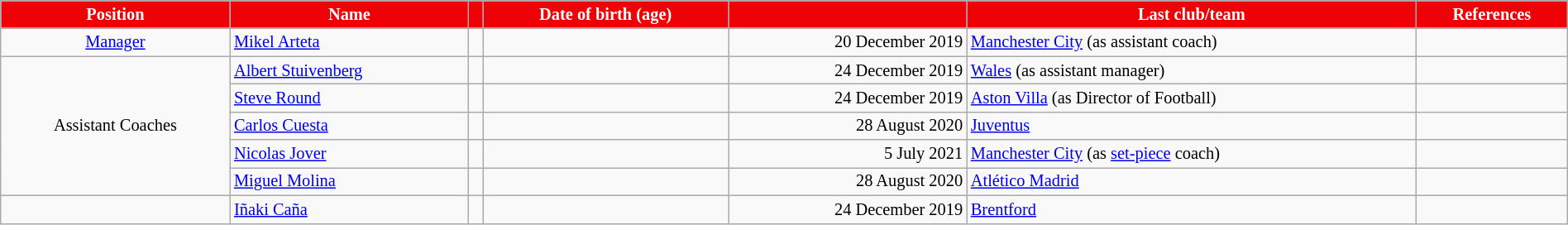<table class="wikitable sortable" style="text-align:left; font-size:85%; width:100%;">
<tr>
<th style="background-color:#ee0107; color:#ffffff;">Position</th>
<th style="background-color:#ee0107; color:#ffffff;">Name</th>
<th style="background-color:#ee0107; color:#ffffff;"></th>
<th style="background-color:#ee0107; color:#ffffff;">Date of birth (age)</th>
<th style="background-color:#ee0107; color:#ffffff;"></th>
<th style="background-color:#ee0107; color:#ffffff;">Last club/team</th>
<th style="background-color:#ee0107; color:#ffffff;" class="unsortable">References</th>
</tr>
<tr>
<td style="text-align:center;"><a href='#'>Manager</a></td>
<td data-sort-value="Ar"><a href='#'>Mikel Arteta</a></td>
<td></td>
<td style="text-align:right;"></td>
<td style="text-align:right;" data-sort-value="1">20 December 2019</td>
<td> <a href='#'>Manchester City</a> (as assistant coach)</td>
<td style="text-align:center;"></td>
</tr>
<tr>
<td rowspan="5" style="text-align:center;">Assistant Coaches</td>
<td data-sort-value="St"><a href='#'>Albert Stuivenberg</a></td>
<td></td>
<td style="text-align:right;"></td>
<td style="text-align:right;" data-sort-value="2">24 December 2019</td>
<td> <a href='#'>Wales</a> (as assistant manager)</td>
<td style="text-align:center;"></td>
</tr>
<tr>
<td data-sort-value="Ro"><a href='#'>Steve Round</a></td>
<td></td>
<td style="text-align:right;"></td>
<td style="text-align:right;" data-sort-value="2">24 December 2019</td>
<td> <a href='#'>Aston Villa</a> (as Director of Football)</td>
<td style="text-align:center;"></td>
</tr>
<tr>
<td data-sort-value="Cu"><a href='#'>Carlos Cuesta</a></td>
<td></td>
<td style="text-align:right;"></td>
<td style="text-align:right;" data-sort-value="3">28 August 2020</td>
<td> <a href='#'>Juventus</a></td>
<td style="text-align:center;"></td>
</tr>
<tr>
<td data-sort-value="Jo"><a href='#'>Nicolas Jover</a></td>
<td></td>
<td style="text-align:right;"></td>
<td style="text-align:right;" data-sort-value="4">5 July 2021</td>
<td> <a href='#'>Manchester City</a> (as <a href='#'>set-piece</a> coach)</td>
<td style="text-align:center;"></td>
</tr>
<tr>
<td data-sort-value="Mo"><a href='#'>Miguel Molina</a></td>
<td></td>
<td style="text-align:right;"></td>
<td style="text-align:right;" data-sort-value="3">28 August 2020</td>
<td> <a href='#'>Atlético Madrid</a></td>
<td style="text-align:center;"></td>
</tr>
<tr>
<td style="text-align:center;"></td>
<td data-sort-value="Ca"><a href='#'>Iñaki Caña</a></td>
<td></td>
<td style="text-align:right;"></td>
<td style="text-align:right;" data-sort-value="2">24 December 2019</td>
<td> <a href='#'>Brentford</a></td>
<td style="text-align:center;"></td>
</tr>
</table>
